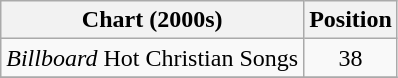<table class="wikitable">
<tr>
<th>Chart (2000s)</th>
<th>Position</th>
</tr>
<tr>
<td><em>Billboard</em> Hot Christian Songs</td>
<td align="center">38</td>
</tr>
<tr>
</tr>
</table>
